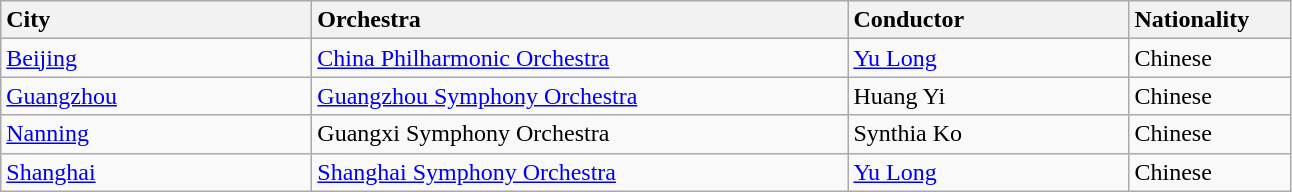<table class="wikitable">
<tr>
<td style="width: 200px; background: #f2f2f2"><strong>City</strong></td>
<td style="width: 350px; background: #f2f2f2"><strong>Orchestra</strong></td>
<td style="width: 180px; background: #f2f2f2"><strong>Conductor</strong></td>
<td style="width: 100px; background: #f2f2f2"><strong>Nationality</strong></td>
</tr>
<tr>
<td><a href='#'>Beijing</a></td>
<td><a href='#'>China Philharmonic Orchestra</a></td>
<td><a href='#'>Yu Long</a></td>
<td>Chinese</td>
</tr>
<tr>
<td><a href='#'>Guangzhou</a></td>
<td><a href='#'>Guangzhou Symphony Orchestra</a></td>
<td>Huang Yi</td>
<td>Chinese</td>
</tr>
<tr>
<td><a href='#'>Nanning</a></td>
<td>Guangxi Symphony Orchestra</td>
<td>Synthia Ko</td>
<td>Chinese</td>
</tr>
<tr>
<td><a href='#'>Shanghai</a></td>
<td><a href='#'>Shanghai Symphony Orchestra</a></td>
<td><a href='#'>Yu Long</a></td>
<td>Chinese</td>
</tr>
</table>
